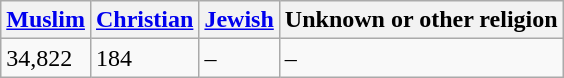<table class="wikitable">
<tr>
<th><a href='#'>Muslim</a></th>
<th><a href='#'>Christian</a></th>
<th><a href='#'>Jewish</a></th>
<th>Unknown or other religion</th>
</tr>
<tr>
<td>34,822</td>
<td>184</td>
<td>–</td>
<td>–</td>
</tr>
</table>
